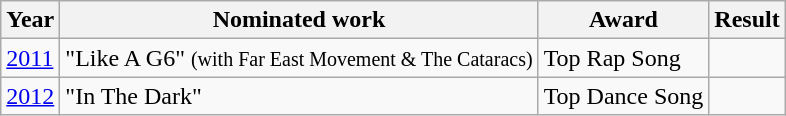<table class="wikitable">
<tr>
<th>Year</th>
<th>Nominated work</th>
<th>Award</th>
<th>Result</th>
</tr>
<tr>
<td><a href='#'>2011</a></td>
<td>"Like A G6" <small>(with Far East Movement & The Cataracs)</small></td>
<td>Top Rap Song</td>
<td></td>
</tr>
<tr>
<td><a href='#'>2012</a></td>
<td>"In The Dark"</td>
<td>Top Dance Song</td>
<td></td>
</tr>
</table>
